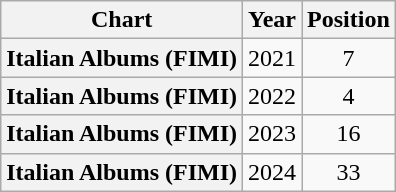<table class="wikitable plainrowheaders" style="text-align:center;">
<tr>
<th>Chart</th>
<th>Year</th>
<th>Position</th>
</tr>
<tr>
<th scope="row">Italian Albums (FIMI)</th>
<td>2021</td>
<td>7</td>
</tr>
<tr>
<th scope="row">Italian Albums (FIMI)</th>
<td>2022</td>
<td>4</td>
</tr>
<tr>
<th scope="row">Italian Albums (FIMI)</th>
<td>2023</td>
<td>16</td>
</tr>
<tr>
<th scope="row">Italian Albums (FIMI)</th>
<td>2024</td>
<td>33</td>
</tr>
</table>
